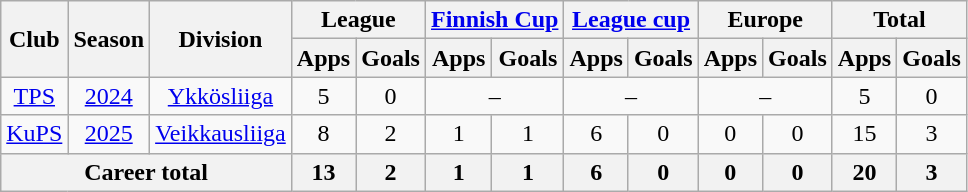<table class="wikitable" style="text-align:center">
<tr>
<th rowspan="2">Club</th>
<th rowspan="2">Season</th>
<th rowspan="2">Division</th>
<th colspan="2">League</th>
<th colspan="2"><a href='#'>Finnish Cup</a></th>
<th colspan="2"><a href='#'>League cup</a></th>
<th colspan="2">Europe</th>
<th colspan="2">Total</th>
</tr>
<tr>
<th>Apps</th>
<th>Goals</th>
<th>Apps</th>
<th>Goals</th>
<th>Apps</th>
<th>Goals</th>
<th>Apps</th>
<th>Goals</th>
<th>Apps</th>
<th>Goals</th>
</tr>
<tr>
<td><a href='#'>TPS</a></td>
<td><a href='#'>2024</a></td>
<td><a href='#'>Ykkösliiga</a></td>
<td>5</td>
<td>0</td>
<td colspan=2>–</td>
<td colspan=2>–</td>
<td colspan=2>–</td>
<td>5</td>
<td>0</td>
</tr>
<tr>
<td><a href='#'>KuPS</a></td>
<td><a href='#'>2025</a></td>
<td><a href='#'>Veikkausliiga</a></td>
<td>8</td>
<td>2</td>
<td>1</td>
<td>1</td>
<td>6</td>
<td>0</td>
<td>0</td>
<td>0</td>
<td>15</td>
<td>3</td>
</tr>
<tr>
<th colspan="3">Career total</th>
<th>13</th>
<th>2</th>
<th>1</th>
<th>1</th>
<th>6</th>
<th>0</th>
<th>0</th>
<th>0</th>
<th>20</th>
<th>3</th>
</tr>
</table>
